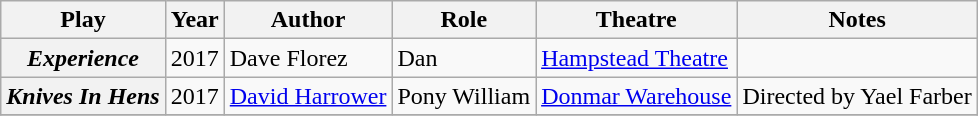<table class="wikitable sortable plainrowheaders">
<tr>
<th scope="col">Play</th>
<th scope="col">Year</th>
<th scope="col">Author</th>
<th scope="col">Role</th>
<th scope="col">Theatre</th>
<th scope="col" class="unsortable">Notes</th>
</tr>
<tr>
<th scope="row"><em>Experience</em></th>
<td align="center">2017</td>
<td>Dave Florez</td>
<td>Dan</td>
<td><a href='#'>Hampstead Theatre</a></td>
<td></td>
</tr>
<tr>
<th scope="row"><em>Knives In Hens</em></th>
<td align="center">2017</td>
<td><a href='#'>David Harrower</a></td>
<td>Pony William</td>
<td><a href='#'>Donmar Warehouse</a></td>
<td>Directed by Yael Farber</td>
</tr>
<tr>
</tr>
</table>
